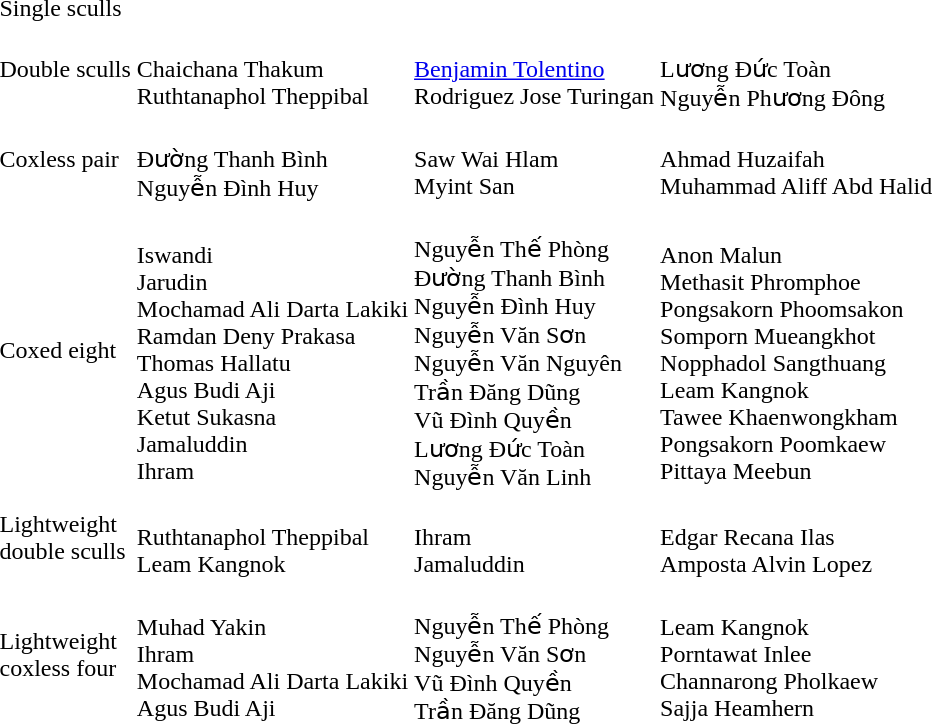<table>
<tr>
<td>Single sculls</td>
<td></td>
<td></td>
<td></td>
</tr>
<tr>
<td>Double sculls</td>
<td><br>Chaichana Thakum<br>Ruthtanaphol Theppibal</td>
<td nowrap><br><a href='#'>Benjamin Tolentino</a><br>Rodriguez Jose Turingan</td>
<td><br>Lương Đức Toàn<br>Nguyễn Phương Đông</td>
</tr>
<tr>
<td>Coxless pair</td>
<td><br>Đường Thanh Bình<br>Nguyễn Đình Huy</td>
<td><br>Saw Wai Hlam<br>Myint San</td>
<td nowrap><br>Ahmad Huzaifah<br>Muhammad Aliff Abd Halid</td>
</tr>
<tr>
<td>Coxed eight</td>
<td nowrap><br>Iswandi<br>Jarudin<br>Mochamad Ali Darta Lakiki<br>Ramdan Deny Prakasa<br>Thomas Hallatu<br>Agus Budi Aji<br>Ketut Sukasna<br>Jamaluddin<br>Ihram</td>
<td><br>Nguyễn Thế Phòng<br>Đường Thanh Bình<br>Nguyễn Đình Huy<br>Nguyễn Văn Sơn<br>Nguyễn Văn Nguyên<br>Trần Đăng Dũng<br>Vũ Đình Quyền<br>Lương Đức Toàn<br>Nguyễn Văn Linh</td>
<td><br>Anon Malun<br>Methasit Phromphoe<br>Pongsakorn Phoomsakon<br>Somporn Mueangkhot<br>Nopphadol Sangthuang<br>Leam Kangnok<br>Tawee Khaenwongkham<br>Pongsakorn Poomkaew<br>Pittaya Meebun</td>
</tr>
<tr>
<td>Lightweight<br> double sculls</td>
<td><br>Ruthtanaphol Theppibal<br>Leam Kangnok</td>
<td><br>Ihram<br>Jamaluddin</td>
<td><br>Edgar Recana Ilas<br>Amposta Alvin Lopez</td>
</tr>
<tr>
<td>Lightweight<br> coxless four</td>
<td><br>Muhad Yakin<br>Ihram<br>Mochamad Ali Darta Lakiki<br>Agus Budi Aji</td>
<td><br>Nguyễn Thế Phòng<br>Nguyễn Văn Sơn<br>Vũ Đình Quyền<br>Trần Đăng Dũng</td>
<td><br>Leam Kangnok<br>Porntawat Inlee<br>Channarong Pholkaew<br>Sajja Heamhern</td>
</tr>
</table>
